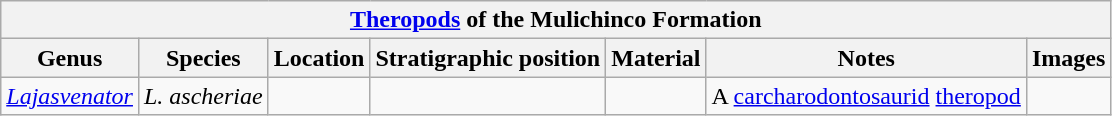<table class="wikitable" align="center">
<tr>
<th colspan="7" align="center"><a href='#'>Theropods</a> of the Mulichinco Formation</th>
</tr>
<tr>
<th>Genus</th>
<th>Species</th>
<th>Location</th>
<th>Stratigraphic position</th>
<th>Material</th>
<th>Notes</th>
<th>Images</th>
</tr>
<tr>
<td><em><a href='#'>Lajasvenator</a></em></td>
<td><em>L. ascheriae</em></td>
<td></td>
<td></td>
<td></td>
<td>A <a href='#'>carcharodontosaurid</a> <a href='#'>theropod</a></td>
<td></td>
</tr>
</table>
